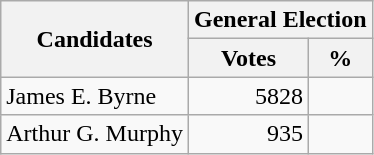<table class=wikitable>
<tr>
<th colspan=1 rowspan=2><strong>Candidates</strong></th>
<th colspan=2><strong>General Election</strong></th>
</tr>
<tr>
<th>Votes</th>
<th>%</th>
</tr>
<tr>
<td>James E. Byrne</td>
<td align="right">5828</td>
<td align="right"></td>
</tr>
<tr>
<td>Arthur G. Murphy</td>
<td align="right">935</td>
<td align="right"></td>
</tr>
</table>
